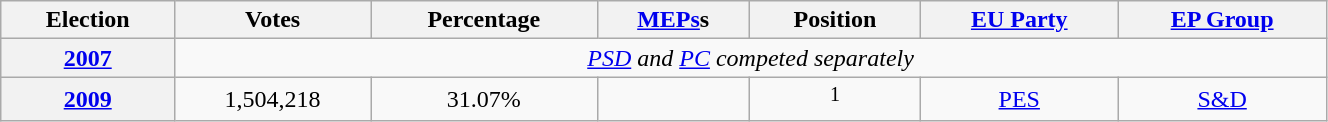<table class=wikitable style="text-align: right;" width=70%>
<tr>
<th>Election</th>
<th>Votes</th>
<th>Percentage</th>
<th><a href='#'>MEPs</a>s</th>
<th>Position</th>
<th><a href='#'>EU Party</a></th>
<th><a href='#'>EP Group</a></th>
</tr>
<tr style="text-align:center;">
<th><a href='#'>2007</a></th>
<td colspan=6><em><a href='#'>PSD</a> and <a href='#'>PC</a> competed separately</em></td>
</tr>
<tr style="text-align:center;">
<th><a href='#'>2009</a></th>
<td>1,504,218</td>
<td>31.07%</td>
<td></td>
<td><sup>1</sup></td>
<td><a href='#'>PES</a></td>
<td><a href='#'>S&D</a></td>
</tr>
</table>
